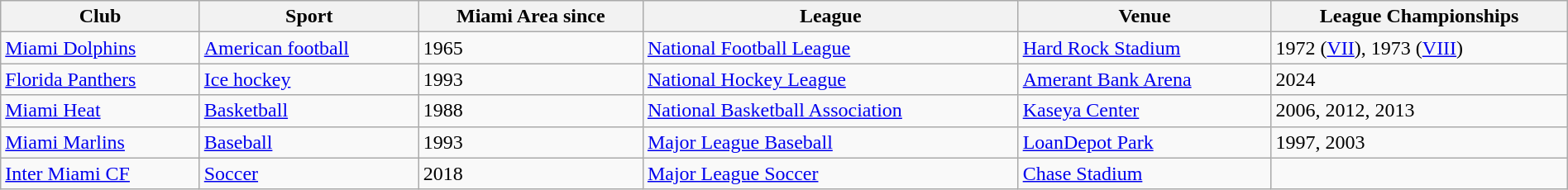<table class="wikitable" style="margin:0 auto; width:100%;">
<tr>
<th>Club</th>
<th>Sport</th>
<th>Miami Area since</th>
<th>League</th>
<th>Venue</th>
<th>League Championships</th>
</tr>
<tr>
<td><a href='#'>Miami Dolphins</a></td>
<td><a href='#'>American football</a></td>
<td>1965</td>
<td><a href='#'>National Football League</a></td>
<td><a href='#'>Hard Rock Stadium</a></td>
<td>1972 (<a href='#'>VII</a>), 1973 (<a href='#'>VIII</a>)</td>
</tr>
<tr>
<td><a href='#'>Florida Panthers</a></td>
<td><a href='#'>Ice hockey</a></td>
<td>1993</td>
<td><a href='#'>National Hockey League</a></td>
<td><a href='#'>Amerant Bank Arena</a></td>
<td>2024</td>
</tr>
<tr>
<td><a href='#'>Miami Heat</a></td>
<td><a href='#'>Basketball</a></td>
<td>1988</td>
<td><a href='#'>National Basketball Association</a></td>
<td><a href='#'>Kaseya Center</a></td>
<td>2006, 2012, 2013</td>
</tr>
<tr>
<td><a href='#'>Miami Marlins</a></td>
<td><a href='#'>Baseball</a></td>
<td>1993</td>
<td><a href='#'>Major League Baseball</a></td>
<td><a href='#'>LoanDepot Park</a></td>
<td>1997, 2003</td>
</tr>
<tr>
<td><a href='#'>Inter Miami CF</a></td>
<td><a href='#'>Soccer</a></td>
<td>2018</td>
<td><a href='#'>Major League Soccer</a></td>
<td><a href='#'>Chase Stadium</a></td>
<td></td>
</tr>
</table>
